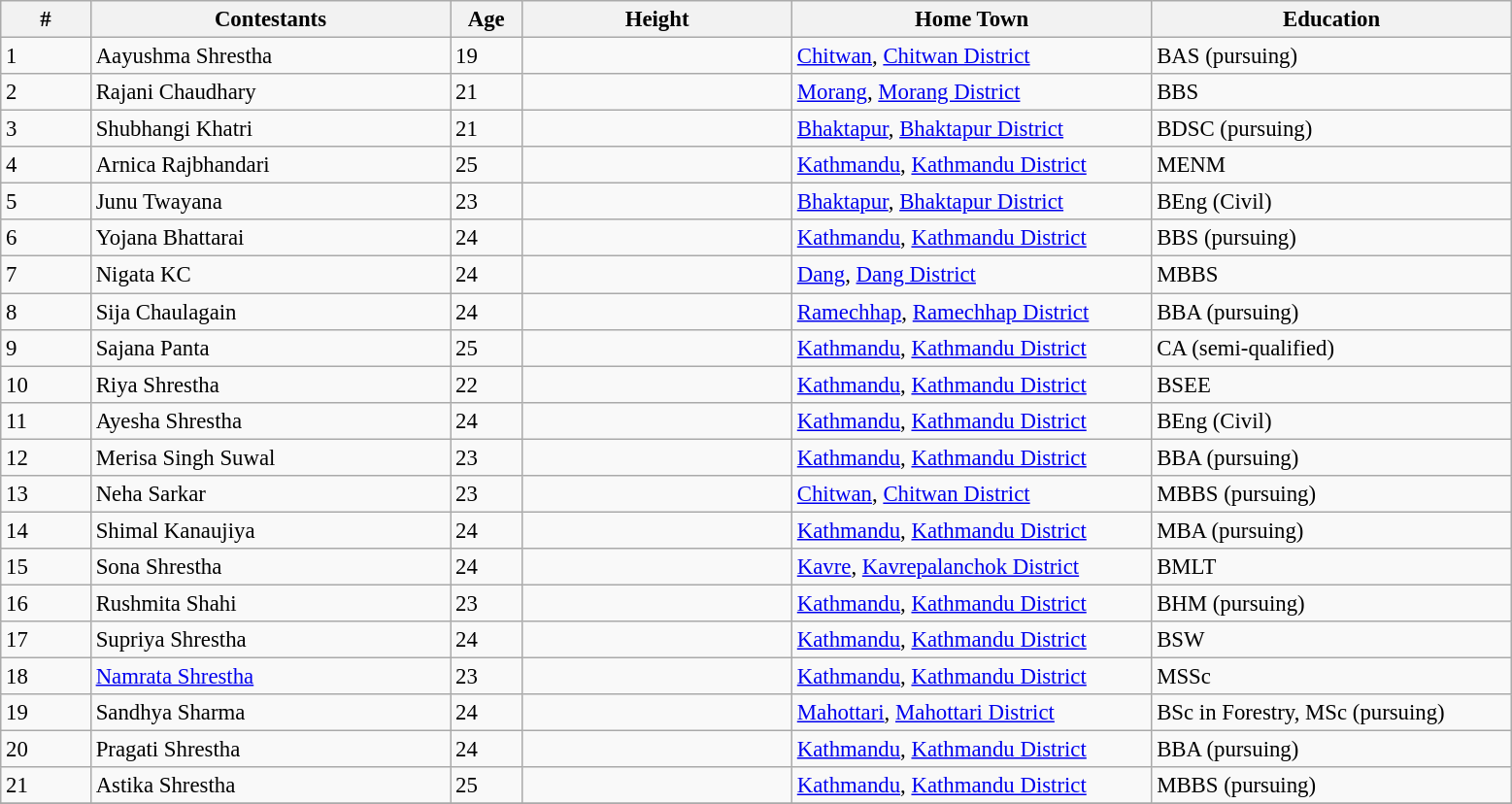<table class="wikitable sortable" style="font-size: 95%;">
<tr>
<th style="width:05%;">#</th>
<th style="width:20%;">Contestants</th>
<th style="width:04%;">Age</th>
<th style="width:15%;">Height</th>
<th style="width:20%;">Home Town</th>
<th style="width:20%;">Education</th>
</tr>
<tr>
<td>1</td>
<td>Aayushma Shrestha</td>
<td>19</td>
<td></td>
<td><a href='#'>Chitwan</a>, <a href='#'>Chitwan District</a></td>
<td>BAS (pursuing)</td>
</tr>
<tr>
<td>2</td>
<td>Rajani Chaudhary</td>
<td>21</td>
<td></td>
<td><a href='#'>Morang</a>, <a href='#'>Morang District</a></td>
<td>BBS</td>
</tr>
<tr>
<td>3</td>
<td>Shubhangi Khatri</td>
<td>21</td>
<td></td>
<td><a href='#'>Bhaktapur</a>, <a href='#'>Bhaktapur District</a></td>
<td>BDSC (pursuing)</td>
</tr>
<tr>
<td>4</td>
<td>Arnica Rajbhandari</td>
<td>25</td>
<td></td>
<td><a href='#'>Kathmandu</a>, <a href='#'>Kathmandu District</a></td>
<td>MENM</td>
</tr>
<tr>
<td>5</td>
<td>Junu Twayana</td>
<td>23</td>
<td></td>
<td><a href='#'>Bhaktapur</a>, <a href='#'>Bhaktapur District</a></td>
<td>BEng (Civil)</td>
</tr>
<tr>
<td>6</td>
<td>Yojana Bhattarai</td>
<td>24</td>
<td></td>
<td><a href='#'>Kathmandu</a>, <a href='#'>Kathmandu District</a></td>
<td>BBS (pursuing)</td>
</tr>
<tr>
<td>7</td>
<td>Nigata KC</td>
<td>24</td>
<td></td>
<td><a href='#'>Dang</a>, <a href='#'>Dang District</a></td>
<td>MBBS</td>
</tr>
<tr>
<td>8</td>
<td>Sija Chaulagain</td>
<td>24</td>
<td></td>
<td><a href='#'>Ramechhap</a>, <a href='#'>Ramechhap District</a></td>
<td>BBA (pursuing)</td>
</tr>
<tr>
<td>9</td>
<td>Sajana Panta</td>
<td>25</td>
<td></td>
<td><a href='#'>Kathmandu</a>, <a href='#'>Kathmandu District</a></td>
<td>CA (semi-qualified)</td>
</tr>
<tr>
<td>10</td>
<td>Riya Shrestha</td>
<td>22</td>
<td></td>
<td><a href='#'>Kathmandu</a>, <a href='#'>Kathmandu District</a></td>
<td>BSEE</td>
</tr>
<tr>
<td>11</td>
<td>Ayesha Shrestha</td>
<td>24</td>
<td></td>
<td><a href='#'>Kathmandu</a>, <a href='#'>Kathmandu District</a></td>
<td>BEng (Civil)</td>
</tr>
<tr>
<td>12</td>
<td>Merisa Singh Suwal</td>
<td>23</td>
<td></td>
<td><a href='#'>Kathmandu</a>, <a href='#'>Kathmandu District</a></td>
<td>BBA (pursuing)</td>
</tr>
<tr>
<td>13</td>
<td>Neha Sarkar</td>
<td>23</td>
<td></td>
<td><a href='#'>Chitwan</a>, <a href='#'>Chitwan District</a></td>
<td>MBBS (pursuing)</td>
</tr>
<tr>
<td>14</td>
<td>Shimal Kanaujiya</td>
<td>24</td>
<td></td>
<td><a href='#'>Kathmandu</a>, <a href='#'>Kathmandu District</a></td>
<td>MBA (pursuing)</td>
</tr>
<tr>
<td>15</td>
<td>Sona Shrestha</td>
<td>24</td>
<td></td>
<td><a href='#'>Kavre</a>, <a href='#'>Kavrepalanchok District</a></td>
<td>BMLT</td>
</tr>
<tr>
<td>16</td>
<td>Rushmita Shahi</td>
<td>23</td>
<td></td>
<td><a href='#'>Kathmandu</a>, <a href='#'>Kathmandu District</a></td>
<td>BHM (pursuing)</td>
</tr>
<tr>
<td>17</td>
<td>Supriya Shrestha</td>
<td>24</td>
<td></td>
<td><a href='#'>Kathmandu</a>, <a href='#'>Kathmandu District</a></td>
<td>BSW</td>
</tr>
<tr>
<td>18</td>
<td><a href='#'>Namrata Shrestha</a></td>
<td>23</td>
<td></td>
<td><a href='#'>Kathmandu</a>, <a href='#'>Kathmandu District</a></td>
<td>MSSc</td>
</tr>
<tr>
<td>19</td>
<td>Sandhya Sharma</td>
<td>24</td>
<td></td>
<td><a href='#'>Mahottari</a>, <a href='#'>Mahottari District</a></td>
<td>BSc in Forestry, MSc (pursuing)</td>
</tr>
<tr>
<td>20</td>
<td>Pragati Shrestha</td>
<td>24</td>
<td></td>
<td><a href='#'>Kathmandu</a>, <a href='#'>Kathmandu District</a></td>
<td>BBA (pursuing)</td>
</tr>
<tr>
<td>21</td>
<td>Astika Shrestha</td>
<td>25</td>
<td></td>
<td><a href='#'>Kathmandu</a>, <a href='#'>Kathmandu District</a></td>
<td>MBBS (pursuing)</td>
</tr>
<tr>
</tr>
</table>
